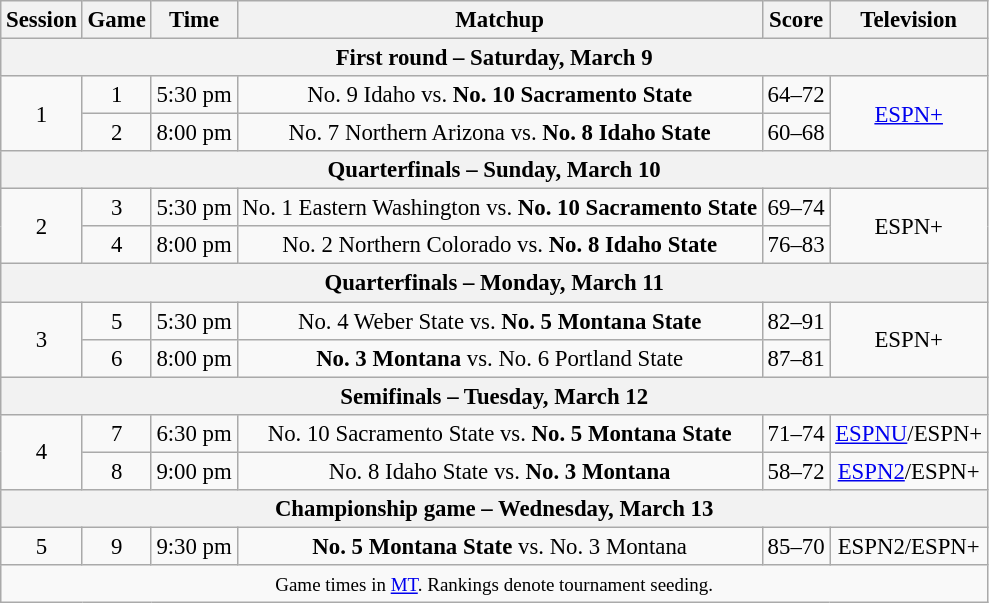<table class="wikitable" style="font-size: 95%; text-align:center">
<tr>
<th>Session</th>
<th>Game</th>
<th>Time</th>
<th>Matchup</th>
<th>Score</th>
<th>Television</th>
</tr>
<tr>
<th colspan="6">First round – Saturday, March 9</th>
</tr>
<tr>
<td rowspan="2">1</td>
<td>1</td>
<td>5:30 pm</td>
<td>No. 9 Idaho vs. <strong>No. 10 Sacramento State</strong></td>
<td>64–72</td>
<td rowspan="2"><a href='#'>ESPN+</a></td>
</tr>
<tr>
<td>2</td>
<td>8:00 pm</td>
<td>No. 7 Northern Arizona vs. <strong>No. 8 Idaho State</strong></td>
<td>60–68</td>
</tr>
<tr>
<th colspan="6">Quarterfinals – Sunday, March 10</th>
</tr>
<tr>
<td rowspan="2">2</td>
<td>3</td>
<td>5:30 pm</td>
<td>No. 1 Eastern Washington vs. <strong>No. 10 Sacramento State</strong></td>
<td>69–74</td>
<td rowspan="2">ESPN+</td>
</tr>
<tr>
<td>4</td>
<td>8:00 pm</td>
<td>No. 2 Northern Colorado vs. <strong>No. 8 Idaho State</strong></td>
<td>76–83</td>
</tr>
<tr>
<th colspan="6">Quarterfinals – Monday, March 11</th>
</tr>
<tr>
<td rowspan="2">3</td>
<td>5</td>
<td>5:30 pm</td>
<td>No. 4 Weber State vs. <strong>No. 5 Montana State</strong></td>
<td>82–91</td>
<td rowspan="2">ESPN+</td>
</tr>
<tr>
<td>6</td>
<td>8:00 pm</td>
<td><strong>No. 3 Montana</strong> vs. No. 6 Portland State</td>
<td>87–81</td>
</tr>
<tr>
<th colspan="6">Semifinals – Tuesday, March 12</th>
</tr>
<tr>
<td rowspan="2">4</td>
<td>7</td>
<td>6:30 pm</td>
<td>No. 10 Sacramento State vs. <strong>No. 5 Montana State</strong></td>
<td>71–74</td>
<td><a href='#'>ESPNU</a>/ESPN+</td>
</tr>
<tr>
<td>8</td>
<td>9:00 pm</td>
<td>No. 8 Idaho State vs. <strong>No. 3 Montana</strong></td>
<td>58–72</td>
<td><a href='#'>ESPN2</a>/ESPN+</td>
</tr>
<tr>
<th colspan="6">Championship game – Wednesday, March 13</th>
</tr>
<tr>
<td>5</td>
<td>9</td>
<td>9:30 pm</td>
<td><strong>No. 5 Montana State</strong> vs. No. 3 Montana</td>
<td>85–70</td>
<td>ESPN2/ESPN+</td>
</tr>
<tr>
<td colspan=6><small>Game times in <a href='#'>MT</a>. Rankings denote tournament seeding.</small></td>
</tr>
</table>
